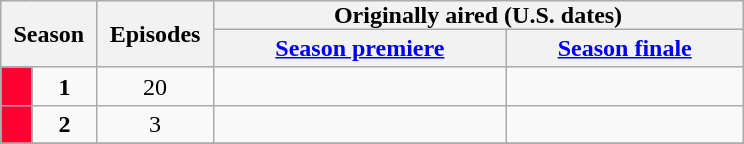<table class="wikitable">
<tr>
<th style="padding: 0px 8px" rowspan="2" colspan="2">Season</th>
<th style="padding: 0px 8px" rowspan="2">Episodes</th>
<th style="padding: 0px 80px" colspan="2">Originally aired (U.S. dates)</th>
</tr>
<tr>
<th><a href='#'>Season premiere</a></th>
<th><a href='#'>Season finale</a></th>
</tr>
<tr>
<td style="background-color: #f03; color: #100; text-align: center; top"></td>
<td style="text-align: center; top"><strong>1</strong></td>
<td style="text-align: center; top">20</td>
<td style="text-align: center; top"></td>
<td style="text-align: center; top"></td>
</tr>
<tr>
<td style="background-color: #f03; color: #100; text-align: center; top"></td>
<td style="text-align: center; top"><strong>2</strong></td>
<td style="text-align: center; top">3</td>
<td style="text-align: center; top"></td>
<td style="text-align: center; top"></td>
</tr>
<tr>
</tr>
</table>
